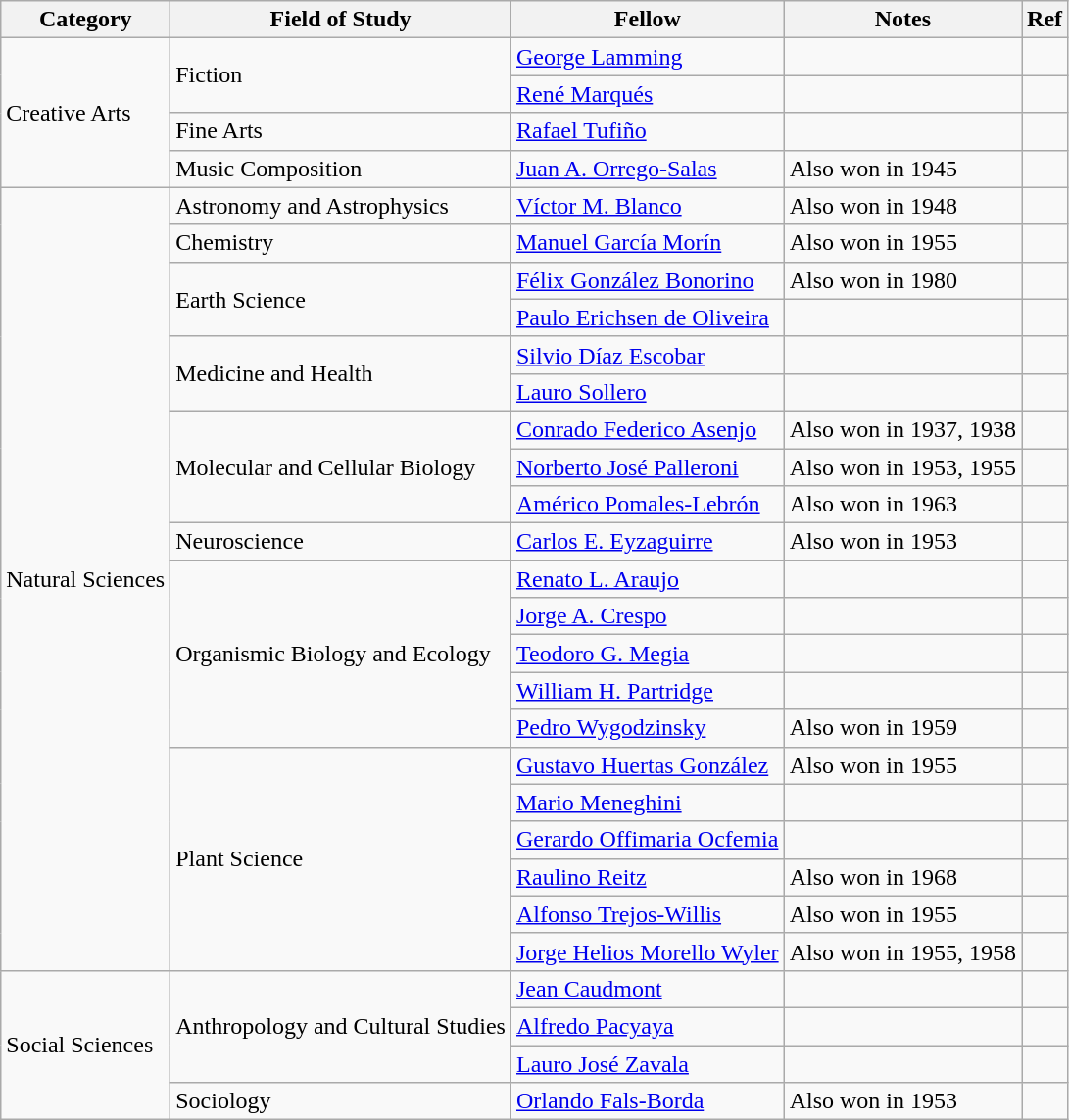<table class="wikitable sortable">
<tr>
<th>Category</th>
<th>Field of Study</th>
<th>Fellow</th>
<th>Notes</th>
<th class="unsortable">Ref</th>
</tr>
<tr>
<td rowspan="4">Creative Arts</td>
<td rowspan="2">Fiction</td>
<td><a href='#'>George Lamming</a></td>
<td></td>
<td></td>
</tr>
<tr>
<td><a href='#'>René Marqués</a></td>
<td></td>
<td></td>
</tr>
<tr>
<td>Fine Arts</td>
<td><a href='#'>Rafael Tufiño</a></td>
<td></td>
<td></td>
</tr>
<tr>
<td>Music Composition</td>
<td><a href='#'>Juan A. Orrego-Salas</a></td>
<td>Also won in 1945</td>
<td></td>
</tr>
<tr>
<td rowspan="21">Natural Sciences</td>
<td>Astronomy and Astrophysics</td>
<td><a href='#'>Víctor M. Blanco</a></td>
<td>Also won in 1948</td>
<td></td>
</tr>
<tr>
<td>Chemistry</td>
<td><a href='#'>Manuel García Morín</a></td>
<td>Also won in 1955</td>
<td></td>
</tr>
<tr>
<td rowspan="2">Earth Science</td>
<td><a href='#'>Félix González Bonorino</a></td>
<td>Also won in 1980</td>
<td></td>
</tr>
<tr>
<td><a href='#'>Paulo Erichsen de Oliveira</a></td>
<td></td>
<td></td>
</tr>
<tr>
<td rowspan="2">Medicine and Health</td>
<td><a href='#'>Silvio Díaz Escobar</a></td>
<td></td>
<td></td>
</tr>
<tr>
<td><a href='#'>Lauro Sollero</a> </td>
<td></td>
<td></td>
</tr>
<tr>
<td rowspan="3">Molecular and Cellular Biology</td>
<td><a href='#'>Conrado Federico Asenjo</a></td>
<td>Also won in 1937, 1938</td>
<td></td>
</tr>
<tr>
<td><a href='#'>Norberto José Palleroni</a></td>
<td>Also won in 1953, 1955</td>
<td></td>
</tr>
<tr>
<td><a href='#'>Américo Pomales-Lebrón</a></td>
<td>Also won in 1963</td>
<td></td>
</tr>
<tr>
<td>Neuroscience</td>
<td><a href='#'>Carlos E. Eyzaguirre</a> </td>
<td>Also won in 1953</td>
<td></td>
</tr>
<tr>
<td rowspan="5">Organismic Biology and Ecology</td>
<td><a href='#'>Renato L. Araujo</a></td>
<td></td>
<td></td>
</tr>
<tr>
<td><a href='#'>Jorge A. Crespo</a></td>
<td></td>
<td></td>
</tr>
<tr>
<td><a href='#'>Teodoro G. Megia</a></td>
<td></td>
<td></td>
</tr>
<tr>
<td><a href='#'>William H. Partridge</a></td>
<td></td>
<td></td>
</tr>
<tr>
<td><a href='#'>Pedro Wygodzinsky</a></td>
<td>Also won in 1959</td>
<td></td>
</tr>
<tr>
<td rowspan="6">Plant Science</td>
<td><a href='#'>Gustavo Huertas González</a></td>
<td>Also won in 1955</td>
<td></td>
</tr>
<tr>
<td><a href='#'>Mario Meneghini</a></td>
<td></td>
<td></td>
</tr>
<tr>
<td><a href='#'>Gerardo Offimaria Ocfemia</a> </td>
<td></td>
<td></td>
</tr>
<tr>
<td><a href='#'>Raulino Reitz</a>  </td>
<td>Also won in 1968</td>
<td></td>
</tr>
<tr>
<td><a href='#'>Alfonso Trejos-Willis</a> </td>
<td>Also won in 1955</td>
<td></td>
</tr>
<tr>
<td><a href='#'>Jorge Helios Morello Wyler</a></td>
<td>Also won in 1955, 1958</td>
<td></td>
</tr>
<tr>
<td rowspan="4">Social Sciences</td>
<td rowspan="3">Anthropology and Cultural Studies</td>
<td><a href='#'>Jean Caudmont</a></td>
<td></td>
<td></td>
</tr>
<tr>
<td><a href='#'>Alfredo Pacyaya</a></td>
<td></td>
<td></td>
</tr>
<tr>
<td><a href='#'>Lauro José Zavala</a></td>
<td></td>
<td></td>
</tr>
<tr>
<td>Sociology</td>
<td><a href='#'>Orlando Fals-Borda</a></td>
<td>Also won in 1953</td>
<td></td>
</tr>
</table>
